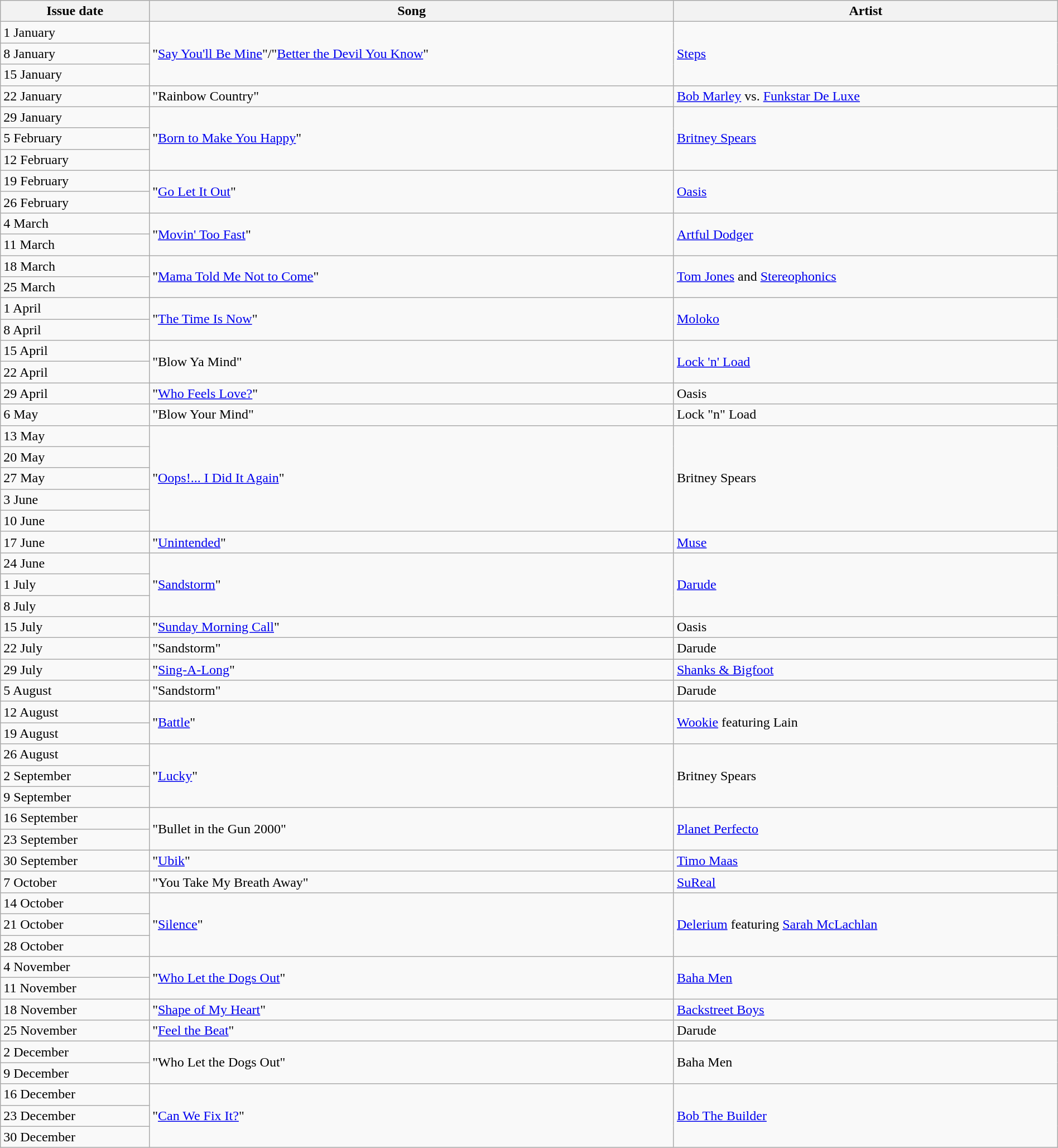<table width="100%" class=wikitable>
<tr>
<th>Issue date</th>
<th>Song</th>
<th>Artist</th>
</tr>
<tr>
<td>1 January</td>
<td rowspan="3">"<a href='#'>Say You'll Be Mine</a>"/"<a href='#'>Better the Devil You Know</a>"</td>
<td rowspan="3"><a href='#'>Steps</a></td>
</tr>
<tr>
<td>8 January</td>
</tr>
<tr>
<td>15 January</td>
</tr>
<tr>
<td>22 January</td>
<td>"Rainbow Country"</td>
<td><a href='#'>Bob Marley</a> vs. <a href='#'>Funkstar De Luxe</a></td>
</tr>
<tr>
<td>29 January </td>
<td rowspan="3">"<a href='#'>Born to Make You Happy</a>"</td>
<td rowspan="3"><a href='#'>Britney Spears</a></td>
</tr>
<tr>
<td>5 February</td>
</tr>
<tr>
<td>12 February</td>
</tr>
<tr>
<td>19 February</td>
<td rowspan="2">"<a href='#'>Go Let It Out</a>"</td>
<td rowspan="2"><a href='#'>Oasis</a></td>
</tr>
<tr>
<td>26 February</td>
</tr>
<tr>
<td>4 March</td>
<td rowspan="2">"<a href='#'>Movin' Too Fast</a>"</td>
<td rowspan="2"><a href='#'>Artful Dodger</a></td>
</tr>
<tr>
<td>11 March</td>
</tr>
<tr>
<td>18 March</td>
<td rowspan="2">"<a href='#'>Mama Told Me Not to Come</a>"</td>
<td rowspan="2"><a href='#'>Tom Jones</a> and <a href='#'>Stereophonics</a></td>
</tr>
<tr>
<td>25 March</td>
</tr>
<tr>
<td>1 April</td>
<td rowspan="2">"<a href='#'>The Time Is Now</a>"</td>
<td rowspan="2"><a href='#'>Moloko</a></td>
</tr>
<tr>
<td>8 April</td>
</tr>
<tr>
<td>15 April</td>
<td rowspan="2">"Blow Ya Mind"</td>
<td rowspan="2"><a href='#'>Lock 'n' Load</a></td>
</tr>
<tr>
<td>22 April</td>
</tr>
<tr>
<td>29 April</td>
<td>"<a href='#'>Who Feels Love?</a>"</td>
<td>Oasis</td>
</tr>
<tr>
<td>6 May</td>
<td>"Blow Your Mind"</td>
<td>Lock "n" Load</td>
</tr>
<tr>
<td>13 May </td>
<td rowspan="5">"<a href='#'>Oops!... I Did It Again</a>"</td>
<td rowspan="5">Britney Spears</td>
</tr>
<tr>
<td>20 May</td>
</tr>
<tr>
<td>27 May</td>
</tr>
<tr>
<td>3 June</td>
</tr>
<tr>
<td>10 June</td>
</tr>
<tr>
<td>17 June</td>
<td>"<a href='#'>Unintended</a>"</td>
<td><a href='#'>Muse</a></td>
</tr>
<tr>
<td>24 June</td>
<td rowspan="3">"<a href='#'>Sandstorm</a>"</td>
<td rowspan="3"><a href='#'>Darude</a></td>
</tr>
<tr>
<td>1 July</td>
</tr>
<tr>
<td>8 July</td>
</tr>
<tr>
<td>15 July</td>
<td>"<a href='#'>Sunday Morning Call</a>"</td>
<td>Oasis</td>
</tr>
<tr>
<td>22 July</td>
<td>"Sandstorm"</td>
<td>Darude</td>
</tr>
<tr>
<td>29 July</td>
<td>"<a href='#'>Sing-A-Long</a>"</td>
<td><a href='#'>Shanks & Bigfoot</a></td>
</tr>
<tr>
<td>5 August</td>
<td>"Sandstorm"</td>
<td>Darude</td>
</tr>
<tr>
<td>12 August</td>
<td rowspan="2">"<a href='#'>Battle</a>"</td>
<td rowspan="2"><a href='#'>Wookie</a> featuring Lain</td>
</tr>
<tr>
<td>19 August</td>
</tr>
<tr>
<td>26 August</td>
<td rowspan="3">"<a href='#'>Lucky</a>"</td>
<td rowspan="3">Britney Spears</td>
</tr>
<tr>
<td>2 September</td>
</tr>
<tr>
<td>9 September</td>
</tr>
<tr>
<td>16 September</td>
<td rowspan="2">"Bullet in the Gun 2000"</td>
<td rowspan="2"><a href='#'>Planet Perfecto</a></td>
</tr>
<tr>
<td>23 September</td>
</tr>
<tr>
<td>30 September</td>
<td>"<a href='#'>Ubik</a>"</td>
<td><a href='#'>Timo Maas</a></td>
</tr>
<tr>
<td>7 October</td>
<td>"You Take My Breath Away"</td>
<td><a href='#'>SuReal</a></td>
</tr>
<tr>
<td>14 October</td>
<td rowspan="3">"<a href='#'>Silence</a>"</td>
<td rowspan="3"><a href='#'>Delerium</a> featuring <a href='#'>Sarah McLachlan</a></td>
</tr>
<tr>
<td>21 October</td>
</tr>
<tr>
<td>28 October</td>
</tr>
<tr>
<td>4 November</td>
<td rowspan="2">"<a href='#'>Who Let the Dogs Out</a>"</td>
<td rowspan="2"><a href='#'>Baha Men</a></td>
</tr>
<tr>
<td>11 November</td>
</tr>
<tr>
<td>18 November</td>
<td>"<a href='#'>Shape of My Heart</a>"</td>
<td><a href='#'>Backstreet Boys</a></td>
</tr>
<tr>
<td>25 November</td>
<td>"<a href='#'>Feel the Beat</a>"</td>
<td>Darude</td>
</tr>
<tr>
<td>2 December</td>
<td rowspan="2">"Who Let the Dogs Out"</td>
<td rowspan="2">Baha Men</td>
</tr>
<tr>
<td>9 December</td>
</tr>
<tr>
<td>16 December </td>
<td rowspan="3">"<a href='#'>Can We Fix It?</a>"</td>
<td rowspan="3"><a href='#'>Bob The Builder</a></td>
</tr>
<tr>
<td>23 December </td>
</tr>
<tr>
<td>30 December </td>
</tr>
</table>
